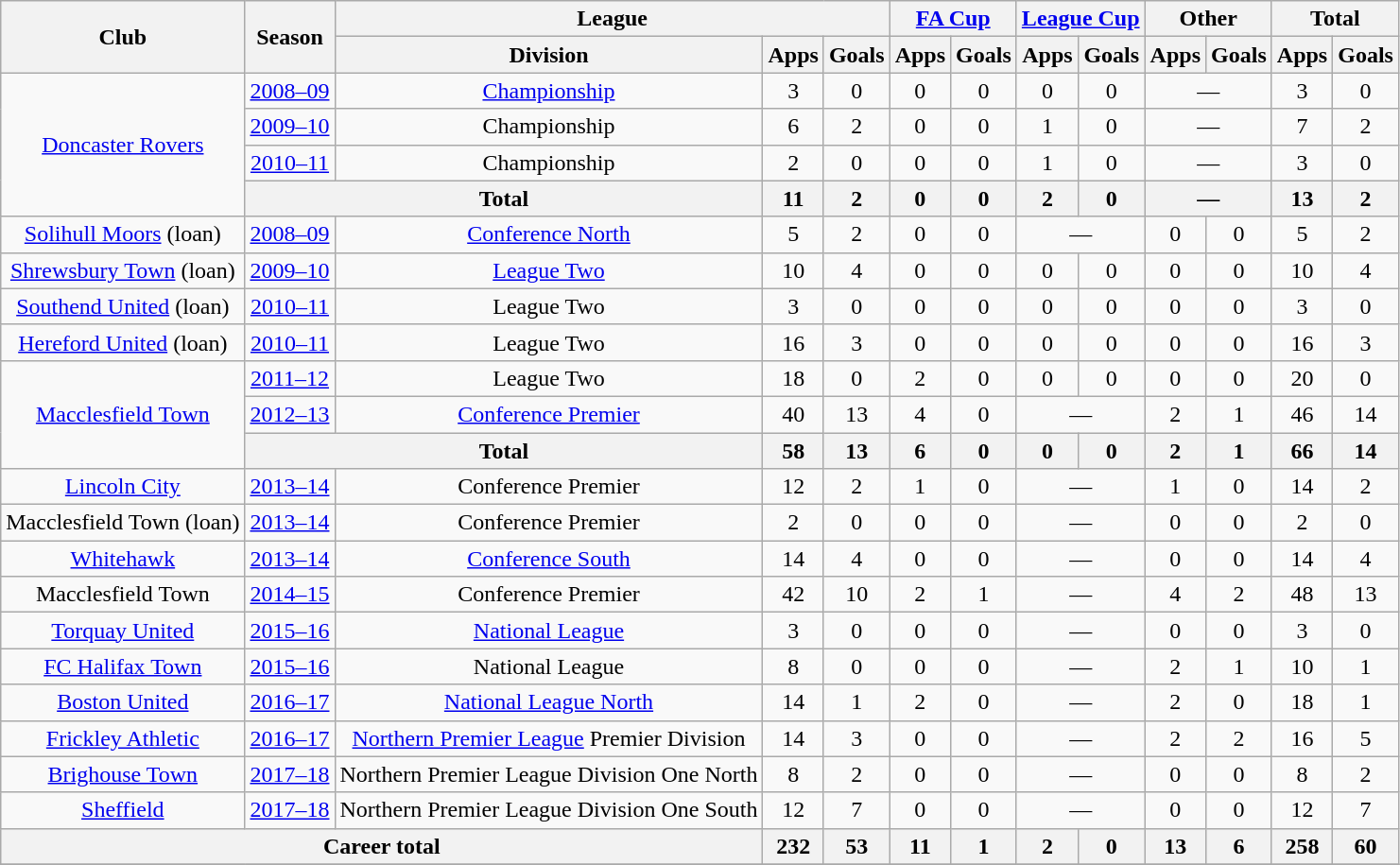<table class=wikitable style="text-align:center">
<tr>
<th rowspan="2">Club</th>
<th rowspan="2">Season</th>
<th colspan="3">League</th>
<th colspan="2"><a href='#'>FA Cup</a></th>
<th colspan="2"><a href='#'>League Cup</a></th>
<th colspan="2">Other</th>
<th colspan="2">Total</th>
</tr>
<tr>
<th>Division</th>
<th>Apps</th>
<th>Goals</th>
<th>Apps</th>
<th>Goals</th>
<th>Apps</th>
<th>Goals</th>
<th>Apps</th>
<th>Goals</th>
<th>Apps</th>
<th>Goals</th>
</tr>
<tr>
<td rowspan="4"><a href='#'>Doncaster Rovers</a></td>
<td><a href='#'>2008–09</a></td>
<td><a href='#'>Championship</a></td>
<td>3</td>
<td>0</td>
<td>0</td>
<td>0</td>
<td>0</td>
<td>0</td>
<td colspan="2">—</td>
<td>3</td>
<td>0</td>
</tr>
<tr>
<td><a href='#'>2009–10</a></td>
<td>Championship</td>
<td>6</td>
<td>2</td>
<td>0</td>
<td>0</td>
<td>1</td>
<td>0</td>
<td colspan="2">—</td>
<td>7</td>
<td>2</td>
</tr>
<tr>
<td><a href='#'>2010–11</a></td>
<td>Championship</td>
<td>2</td>
<td>0</td>
<td>0</td>
<td>0</td>
<td>1</td>
<td>0</td>
<td colspan="2">—</td>
<td>3</td>
<td>0</td>
</tr>
<tr>
<th colspan="2">Total</th>
<th>11</th>
<th>2</th>
<th>0</th>
<th>0</th>
<th>2</th>
<th>0</th>
<th colspan="2">—</th>
<th>13</th>
<th>2</th>
</tr>
<tr>
<td><a href='#'>Solihull Moors</a> (loan)</td>
<td><a href='#'>2008–09</a></td>
<td><a href='#'>Conference North</a></td>
<td>5</td>
<td>2</td>
<td>0</td>
<td>0</td>
<td colspan="2">—</td>
<td>0</td>
<td>0</td>
<td>5</td>
<td>2</td>
</tr>
<tr>
<td><a href='#'>Shrewsbury Town</a> (loan)</td>
<td><a href='#'>2009–10</a></td>
<td><a href='#'>League Two</a></td>
<td>10</td>
<td>4</td>
<td>0</td>
<td>0</td>
<td>0</td>
<td>0</td>
<td>0</td>
<td>0</td>
<td>10</td>
<td>4</td>
</tr>
<tr>
<td><a href='#'>Southend United</a> (loan)</td>
<td><a href='#'>2010–11</a></td>
<td>League Two</td>
<td>3</td>
<td>0</td>
<td>0</td>
<td>0</td>
<td>0</td>
<td>0</td>
<td>0</td>
<td>0</td>
<td>3</td>
<td>0</td>
</tr>
<tr>
<td><a href='#'>Hereford United</a> (loan)</td>
<td><a href='#'>2010–11</a></td>
<td>League Two</td>
<td>16</td>
<td>3</td>
<td>0</td>
<td>0</td>
<td>0</td>
<td>0</td>
<td>0</td>
<td>0</td>
<td>16</td>
<td>3</td>
</tr>
<tr>
<td rowspan="3"><a href='#'>Macclesfield Town</a></td>
<td><a href='#'>2011–12</a></td>
<td>League Two</td>
<td>18</td>
<td>0</td>
<td>2</td>
<td>0</td>
<td>0</td>
<td>0</td>
<td>0</td>
<td>0</td>
<td>20</td>
<td>0</td>
</tr>
<tr>
<td><a href='#'>2012–13</a></td>
<td><a href='#'>Conference Premier</a></td>
<td>40</td>
<td>13</td>
<td>4</td>
<td>0</td>
<td colspan="2">—</td>
<td>2</td>
<td>1</td>
<td>46</td>
<td>14</td>
</tr>
<tr>
<th colspan="2">Total</th>
<th>58</th>
<th>13</th>
<th>6</th>
<th>0</th>
<th>0</th>
<th>0</th>
<th>2</th>
<th>1</th>
<th>66</th>
<th>14</th>
</tr>
<tr>
<td><a href='#'>Lincoln City</a></td>
<td><a href='#'>2013–14</a></td>
<td>Conference Premier</td>
<td>12</td>
<td>2</td>
<td>1</td>
<td>0</td>
<td colspan="2">—</td>
<td>1</td>
<td>0</td>
<td>14</td>
<td>2</td>
</tr>
<tr>
<td>Macclesfield Town (loan)</td>
<td><a href='#'>2013–14</a></td>
<td>Conference Premier</td>
<td>2</td>
<td>0</td>
<td>0</td>
<td>0</td>
<td colspan="2">—</td>
<td>0</td>
<td>0</td>
<td>2</td>
<td>0</td>
</tr>
<tr>
<td><a href='#'>Whitehawk</a></td>
<td><a href='#'>2013–14</a></td>
<td><a href='#'>Conference South</a></td>
<td>14</td>
<td>4</td>
<td>0</td>
<td>0</td>
<td colspan="2">—</td>
<td>0</td>
<td>0</td>
<td>14</td>
<td>4</td>
</tr>
<tr>
<td>Macclesfield Town</td>
<td><a href='#'>2014–15</a></td>
<td>Conference Premier</td>
<td>42</td>
<td>10</td>
<td>2</td>
<td>1</td>
<td colspan="2">—</td>
<td>4</td>
<td>2</td>
<td>48</td>
<td>13</td>
</tr>
<tr>
<td><a href='#'>Torquay United</a></td>
<td><a href='#'>2015–16</a></td>
<td><a href='#'>National League</a></td>
<td>3</td>
<td>0</td>
<td>0</td>
<td>0</td>
<td colspan="2">—</td>
<td>0</td>
<td>0</td>
<td>3</td>
<td>0</td>
</tr>
<tr>
<td><a href='#'>FC Halifax Town</a></td>
<td><a href='#'>2015–16</a></td>
<td>National League</td>
<td>8</td>
<td>0</td>
<td>0</td>
<td>0</td>
<td colspan="2">—</td>
<td>2</td>
<td>1</td>
<td>10</td>
<td>1</td>
</tr>
<tr>
<td><a href='#'>Boston United</a></td>
<td><a href='#'>2016–17</a></td>
<td><a href='#'>National League North</a></td>
<td>14</td>
<td>1</td>
<td>2</td>
<td>0</td>
<td colspan="2">—</td>
<td>2</td>
<td>0</td>
<td>18</td>
<td>1</td>
</tr>
<tr>
<td><a href='#'>Frickley Athletic</a></td>
<td><a href='#'>2016–17</a></td>
<td><a href='#'>Northern Premier League</a> Premier Division</td>
<td>14</td>
<td>3</td>
<td>0</td>
<td>0</td>
<td colspan="2">—</td>
<td>2</td>
<td>2</td>
<td>16</td>
<td>5</td>
</tr>
<tr>
<td><a href='#'>Brighouse Town</a></td>
<td><a href='#'>2017–18</a></td>
<td>Northern Premier League Division One North</td>
<td>8</td>
<td>2</td>
<td>0</td>
<td>0</td>
<td colspan="2">—</td>
<td>0</td>
<td>0</td>
<td>8</td>
<td>2</td>
</tr>
<tr>
<td><a href='#'>Sheffield</a></td>
<td><a href='#'>2017–18</a></td>
<td>Northern Premier League Division One South</td>
<td>12</td>
<td>7</td>
<td>0</td>
<td>0</td>
<td colspan="2">—</td>
<td>0</td>
<td>0</td>
<td>12</td>
<td>7</td>
</tr>
<tr>
<th colspan="3">Career total</th>
<th>232</th>
<th>53</th>
<th>11</th>
<th>1</th>
<th>2</th>
<th>0</th>
<th>13</th>
<th>6</th>
<th>258</th>
<th>60</th>
</tr>
<tr>
</tr>
</table>
